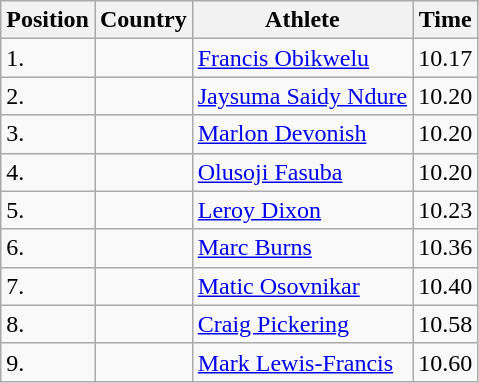<table class="wikitable">
<tr>
<th>Position</th>
<th>Country</th>
<th>Athlete</th>
<th>Time</th>
</tr>
<tr>
<td>1.</td>
<td></td>
<td><a href='#'>Francis Obikwelu</a></td>
<td>10.17</td>
</tr>
<tr>
<td>2.</td>
<td></td>
<td><a href='#'>Jaysuma Saidy Ndure</a></td>
<td>10.20</td>
</tr>
<tr>
<td>3.</td>
<td></td>
<td><a href='#'>Marlon Devonish</a></td>
<td>10.20</td>
</tr>
<tr>
<td>4.</td>
<td></td>
<td><a href='#'>Olusoji Fasuba</a></td>
<td>10.20</td>
</tr>
<tr>
<td>5.</td>
<td></td>
<td><a href='#'>Leroy Dixon</a></td>
<td>10.23</td>
</tr>
<tr>
<td>6.</td>
<td></td>
<td><a href='#'>Marc Burns</a></td>
<td>10.36</td>
</tr>
<tr>
<td>7.</td>
<td></td>
<td><a href='#'>Matic Osovnikar</a></td>
<td>10.40</td>
</tr>
<tr>
<td>8.</td>
<td></td>
<td><a href='#'>Craig Pickering</a></td>
<td>10.58</td>
</tr>
<tr>
<td>9.</td>
<td></td>
<td><a href='#'>Mark Lewis-Francis</a></td>
<td>10.60</td>
</tr>
</table>
